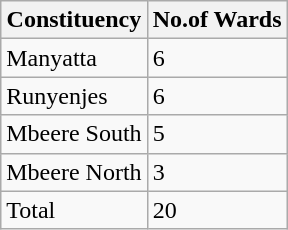<table class="wikitable">
<tr>
<th>Constituency</th>
<th>No.of Wards</th>
</tr>
<tr>
<td>Manyatta</td>
<td>6</td>
</tr>
<tr>
<td>Runyenjes</td>
<td>6</td>
</tr>
<tr>
<td>Mbeere South</td>
<td>5</td>
</tr>
<tr>
<td>Mbeere North</td>
<td>3</td>
</tr>
<tr>
<td>Total</td>
<td>20</td>
</tr>
</table>
